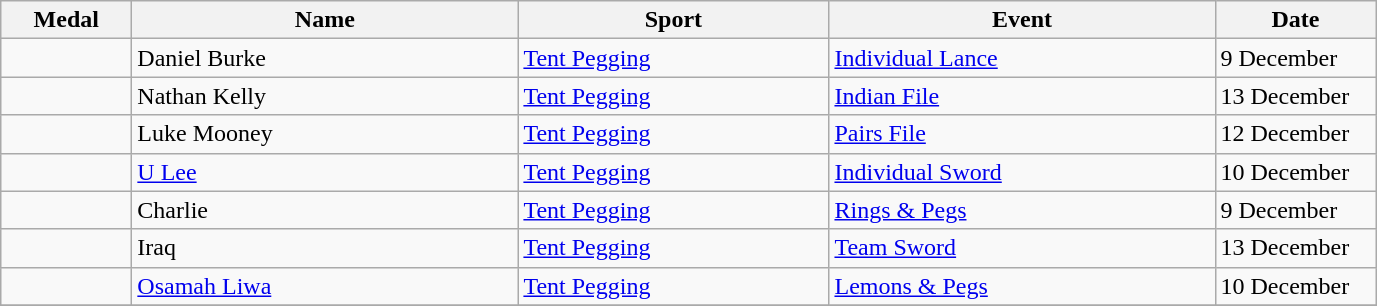<table class="wikitable sortable" style="font-size:100%">
<tr>
<th width="80">Medal</th>
<th width="250">Name</th>
<th width="200">Sport</th>
<th width="250">Event</th>
<th width="100">Date</th>
</tr>
<tr>
<td></td>
<td>Daniel Burke</td>
<td><a href='#'>Tent Pegging</a></td>
<td><a href='#'>Individual Lance</a></td>
<td>9 December</td>
</tr>
<tr>
<td></td>
<td>Nathan Kelly</td>
<td><a href='#'>Tent Pegging</a></td>
<td><a href='#'>Indian File</a></td>
<td>13 December</td>
</tr>
<tr>
<td></td>
<td>Luke Mooney</td>
<td><a href='#'>Tent Pegging</a></td>
<td><a href='#'>Pairs File</a></td>
<td>12 December</td>
</tr>
<tr>
<td></td>
<td><a href='#'>U Lee</a></td>
<td><a href='#'>Tent Pegging</a></td>
<td><a href='#'>Individual Sword</a></td>
<td>10 December</td>
</tr>
<tr>
<td></td>
<td>Charlie</td>
<td><a href='#'>Tent Pegging</a></td>
<td><a href='#'>Rings & Pegs</a></td>
<td>9 December</td>
</tr>
<tr>
<td></td>
<td>Iraq</td>
<td><a href='#'>Tent Pegging</a></td>
<td><a href='#'>Team Sword</a></td>
<td>13 December</td>
</tr>
<tr>
<td></td>
<td><a href='#'>Osamah Liwa</a></td>
<td><a href='#'>Tent Pegging</a></td>
<td><a href='#'>Lemons & Pegs</a></td>
<td>10 December</td>
</tr>
<tr>
</tr>
</table>
